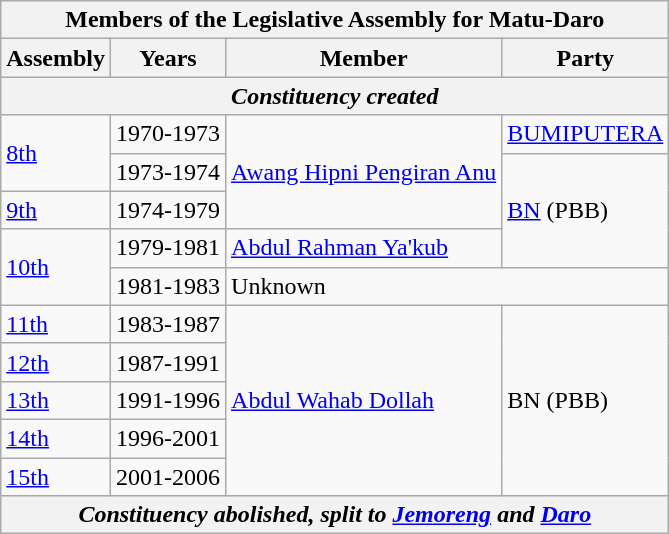<table class=wikitable>
<tr>
<th colspan="4">Members of the Legislative Assembly for Matu-Daro</th>
</tr>
<tr>
<th>Assembly</th>
<th>Years</th>
<th>Member</th>
<th>Party</th>
</tr>
<tr>
<th colspan=4 align=center><em>Constituency created</em></th>
</tr>
<tr>
<td rowspan=2><a href='#'>8th</a></td>
<td>1970-1973</td>
<td rowspan=3><a href='#'>Awang Hipni Pengiran Anu</a></td>
<td><a href='#'>BUMIPUTERA</a></td>
</tr>
<tr>
<td>1973-1974</td>
<td rowspan="3"><a href='#'>BN</a> (PBB)</td>
</tr>
<tr>
<td><a href='#'>9th</a></td>
<td>1974-1979</td>
</tr>
<tr>
<td rowspan=2><a href='#'>10th</a></td>
<td>1979-1981</td>
<td><a href='#'>Abdul Rahman Ya'kub</a></td>
</tr>
<tr>
<td>1981-1983</td>
<td colspan="2">Unknown</td>
</tr>
<tr>
<td><a href='#'>11th</a></td>
<td>1983-1987</td>
<td rowspan=5><a href='#'>Abdul Wahab Dollah</a></td>
<td rowspan="5">BN (PBB)</td>
</tr>
<tr>
<td><a href='#'>12th</a></td>
<td>1987-1991</td>
</tr>
<tr>
<td><a href='#'>13th</a></td>
<td>1991-1996</td>
</tr>
<tr>
<td><a href='#'>14th</a></td>
<td>1996-2001</td>
</tr>
<tr>
<td><a href='#'>15th</a></td>
<td>2001-2006</td>
</tr>
<tr>
<th colspan=4 align=center><em>Constituency abolished, split to <a href='#'>Jemoreng</a> and <a href='#'>Daro</a></em></th>
</tr>
</table>
